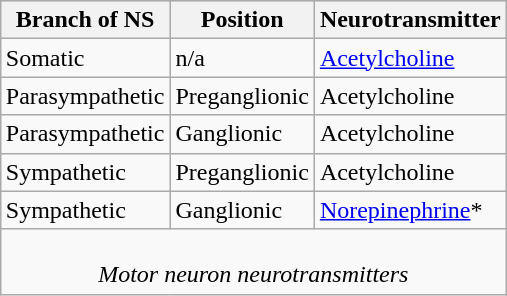<table class="wikitable" style="float:right; margin-left:1em" border="1">
<tr bgcolor="#cccccc" |>
<th>Branch of NS</th>
<th>Position</th>
<th>Neurotransmitter</th>
</tr>
<tr>
<td>Somatic</td>
<td>n/a</td>
<td><a href='#'>Acetylcholine</a></td>
</tr>
<tr>
<td>Parasympathetic</td>
<td>Preganglionic</td>
<td>Acetylcholine</td>
</tr>
<tr>
<td>Parasympathetic</td>
<td>Ganglionic</td>
<td>Acetylcholine</td>
</tr>
<tr>
<td>Sympathetic</td>
<td>Preganglionic</td>
<td>Acetylcholine</td>
</tr>
<tr>
<td>Sympathetic</td>
<td>Ganglionic</td>
<td><a href='#'>Norepinephrine</a>*</td>
</tr>
<tr>
<td colspan="3" align="center"><br><em>Motor neuron neurotransmitters</em></td>
</tr>
</table>
